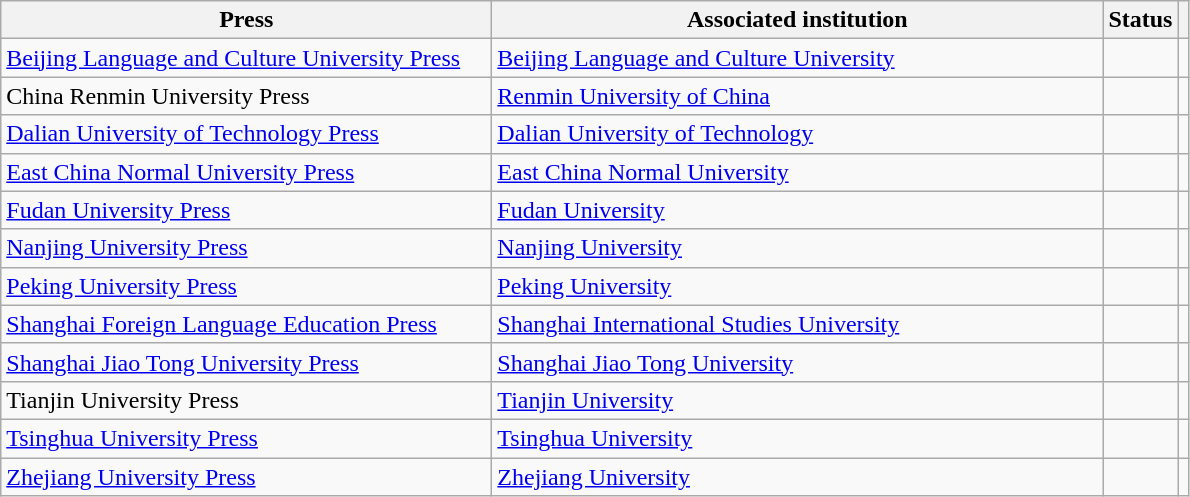<table class="wikitable sortable">
<tr>
<th style="width:20em">Press</th>
<th style="width:25em">Associated institution</th>
<th>Status</th>
<th></th>
</tr>
<tr>
<td><a href='#'>Beijing Language and Culture University Press</a></td>
<td><a href='#'>Beijing Language and Culture University</a></td>
<td></td>
<td></td>
</tr>
<tr>
<td>China Renmin University Press</td>
<td><a href='#'>Renmin University of China</a></td>
<td></td>
<td></td>
</tr>
<tr>
<td><a href='#'>Dalian University of Technology Press</a></td>
<td><a href='#'>Dalian University of Technology</a></td>
<td></td>
<td></td>
</tr>
<tr>
<td><a href='#'>East China Normal University Press</a></td>
<td><a href='#'>East China Normal University</a></td>
<td></td>
<td></td>
</tr>
<tr>
<td><a href='#'>Fudan University Press</a></td>
<td><a href='#'>Fudan University</a></td>
<td></td>
<td></td>
</tr>
<tr>
<td><a href='#'>Nanjing University Press</a></td>
<td><a href='#'>Nanjing University</a></td>
<td></td>
<td></td>
</tr>
<tr>
<td><a href='#'>Peking University Press</a></td>
<td><a href='#'>Peking University</a></td>
<td></td>
<td></td>
</tr>
<tr>
<td><a href='#'>Shanghai Foreign Language Education Press</a></td>
<td><a href='#'>Shanghai International Studies University</a></td>
<td></td>
<td></td>
</tr>
<tr>
<td><a href='#'>Shanghai Jiao Tong University Press</a></td>
<td><a href='#'>Shanghai Jiao Tong University</a></td>
<td></td>
<td></td>
</tr>
<tr>
<td>Tianjin University Press</td>
<td><a href='#'>Tianjin University</a></td>
<td></td>
<td></td>
</tr>
<tr>
<td><a href='#'>Tsinghua University Press</a></td>
<td><a href='#'>Tsinghua University</a></td>
<td></td>
<td></td>
</tr>
<tr>
<td><a href='#'>Zhejiang University Press</a></td>
<td><a href='#'>Zhejiang University</a></td>
<td></td>
<td></td>
</tr>
</table>
